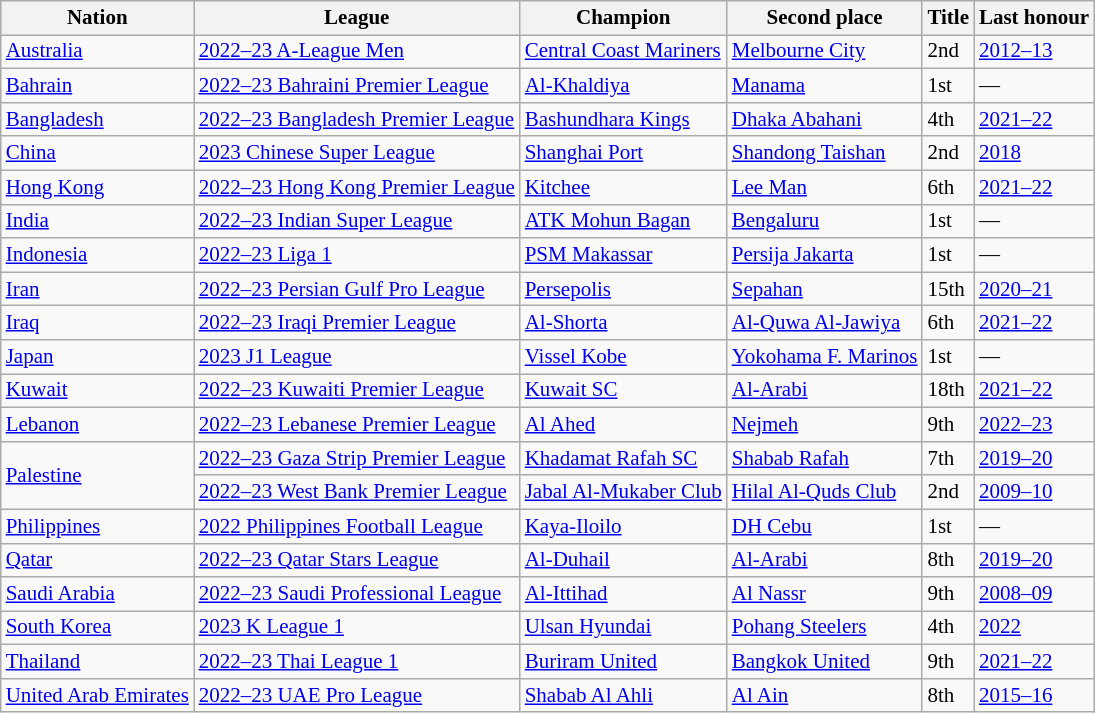<table class=wikitable style="font-size:14px">
<tr>
<th>Nation</th>
<th>League</th>
<th>Champion</th>
<th>Second place</th>
<th data-sort-type="number">Title</th>
<th>Last honour</th>
</tr>
<tr>
<td> <a href='#'>Australia</a></td>
<td align=left><a href='#'>2022–23 A-League Men</a></td>
<td><a href='#'>Central Coast Mariners</a></td>
<td><a href='#'>Melbourne City</a></td>
<td>2nd</td>
<td><a href='#'>2012–13</a></td>
</tr>
<tr>
<td> <a href='#'>Bahrain</a></td>
<td><a href='#'>2022–23 Bahraini Premier League</a></td>
<td><a href='#'>Al-Khaldiya</a></td>
<td><a href='#'>Manama</a></td>
<td>1st</td>
<td>—</td>
</tr>
<tr>
<td> <a href='#'>Bangladesh</a></td>
<td><a href='#'>2022–23 Bangladesh Premier League</a></td>
<td><a href='#'>Bashundhara Kings</a></td>
<td><a href='#'>Dhaka Abahani</a></td>
<td>4th</td>
<td><a href='#'>2021–22</a></td>
</tr>
<tr>
<td> <a href='#'>China</a></td>
<td align=left><a href='#'>2023 Chinese Super League</a></td>
<td><a href='#'>Shanghai Port</a></td>
<td><a href='#'>Shandong Taishan</a></td>
<td>2nd</td>
<td><a href='#'>2018</a></td>
</tr>
<tr>
<td> <a href='#'>Hong Kong</a></td>
<td><a href='#'>2022–23 Hong Kong Premier League</a></td>
<td><a href='#'>Kitchee</a></td>
<td><a href='#'>Lee Man</a></td>
<td>6th</td>
<td><a href='#'>2021–22</a></td>
</tr>
<tr>
<td rowspan=> <a href='#'>India</a></td>
<td><a href='#'>2022–23 Indian Super League</a></td>
<td><a href='#'>ATK Mohun Bagan</a></td>
<td><a href='#'>Bengaluru</a></td>
<td>1st</td>
<td>—</td>
</tr>
<tr>
<td> <a href='#'>Indonesia</a></td>
<td><a href='#'>2022–23 Liga 1</a></td>
<td><a href='#'>PSM Makassar</a></td>
<td><a href='#'>Persija Jakarta</a></td>
<td>1st</td>
<td>—</td>
</tr>
<tr>
<td> <a href='#'>Iran</a></td>
<td align=left><a href='#'>2022–23 Persian Gulf Pro League</a></td>
<td><a href='#'>Persepolis</a></td>
<td><a href='#'>Sepahan</a></td>
<td>15th</td>
<td><a href='#'>2020–21</a></td>
</tr>
<tr>
<td> <a href='#'>Iraq</a></td>
<td align=left><a href='#'>2022–23 Iraqi Premier League</a></td>
<td><a href='#'>Al-Shorta</a></td>
<td><a href='#'>Al-Quwa Al-Jawiya</a></td>
<td>6th</td>
<td><a href='#'>2021–22</a></td>
</tr>
<tr>
<td> <a href='#'>Japan</a></td>
<td align=left><a href='#'>2023 J1 League</a></td>
<td><a href='#'>Vissel Kobe</a></td>
<td><a href='#'>Yokohama F. Marinos</a></td>
<td>1st</td>
<td>—</td>
</tr>
<tr>
<td> <a href='#'>Kuwait</a></td>
<td><a href='#'>2022–23 Kuwaiti Premier League</a></td>
<td><a href='#'>Kuwait SC</a></td>
<td><a href='#'>Al-Arabi</a></td>
<td>18th</td>
<td><a href='#'>2021–22</a></td>
</tr>
<tr>
<td> <a href='#'>Lebanon</a></td>
<td><a href='#'>2022–23 Lebanese Premier League</a></td>
<td><a href='#'>Al Ahed</a></td>
<td><a href='#'>Nejmeh</a></td>
<td>9th</td>
<td><a href='#'>2022–23</a></td>
</tr>
<tr>
<td rowspan="2"> <a href='#'>Palestine</a></td>
<td><a href='#'>2022–23 Gaza Strip Premier League</a></td>
<td><a href='#'>Khadamat Rafah SC</a></td>
<td><a href='#'>Shabab Rafah</a></td>
<td>7th</td>
<td><a href='#'>2019–20</a></td>
</tr>
<tr>
<td><a href='#'>2022–23 West Bank Premier League</a></td>
<td><a href='#'>Jabal Al-Mukaber Club</a></td>
<td><a href='#'>Hilal Al-Quds Club</a></td>
<td>2nd</td>
<td><a href='#'>2009–10</a></td>
</tr>
<tr>
<td> <a href='#'>Philippines</a></td>
<td align=left><a href='#'>2022 Philippines Football League</a></td>
<td><a href='#'>Kaya-Iloilo</a></td>
<td><a href='#'>DH Cebu</a></td>
<td>1st</td>
<td>—</td>
</tr>
<tr>
<td> <a href='#'>Qatar</a></td>
<td align=left><a href='#'>2022–23 Qatar Stars League</a></td>
<td><a href='#'>Al-Duhail</a></td>
<td><a href='#'>Al-Arabi</a></td>
<td>8th</td>
<td><a href='#'>2019–20</a></td>
</tr>
<tr>
<td> <a href='#'>Saudi Arabia</a></td>
<td align=left><a href='#'>2022–23 Saudi Professional League</a></td>
<td><a href='#'>Al-Ittihad</a></td>
<td><a href='#'>Al Nassr</a></td>
<td>9th</td>
<td><a href='#'>2008–09</a></td>
</tr>
<tr>
<td> <a href='#'>South Korea</a></td>
<td align=left><a href='#'>2023 K League 1</a></td>
<td><a href='#'>Ulsan Hyundai</a></td>
<td><a href='#'>Pohang Steelers</a></td>
<td>4th</td>
<td><a href='#'>2022</a></td>
</tr>
<tr>
<td> <a href='#'>Thailand</a></td>
<td align=left><a href='#'>2022–23 Thai League 1</a></td>
<td><a href='#'>Buriram United</a></td>
<td><a href='#'>Bangkok United</a></td>
<td>9th</td>
<td><a href='#'>2021–22</a></td>
</tr>
<tr>
<td> <a href='#'>United Arab Emirates</a></td>
<td align=left><a href='#'>2022–23 UAE Pro League</a></td>
<td><a href='#'>Shabab Al Ahli</a></td>
<td><a href='#'>Al Ain</a></td>
<td>8th</td>
<td><a href='#'>2015–16</a></td>
</tr>
</table>
